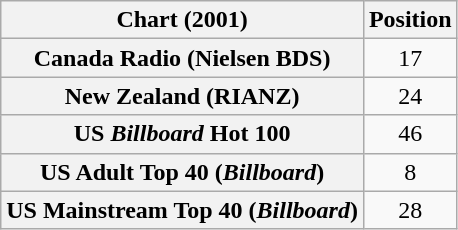<table class="wikitable sortable plainrowheaders" style="text-align:center">
<tr>
<th>Chart (2001)</th>
<th>Position</th>
</tr>
<tr>
<th scope="row">Canada Radio (Nielsen BDS)</th>
<td>17</td>
</tr>
<tr>
<th scope="row">New Zealand (RIANZ)</th>
<td>24</td>
</tr>
<tr>
<th scope="row">US <em>Billboard</em> Hot 100</th>
<td>46</td>
</tr>
<tr>
<th scope="row">US Adult Top 40 (<em>Billboard</em>)</th>
<td>8</td>
</tr>
<tr>
<th scope="row">US Mainstream Top 40 (<em>Billboard</em>)</th>
<td>28</td>
</tr>
</table>
